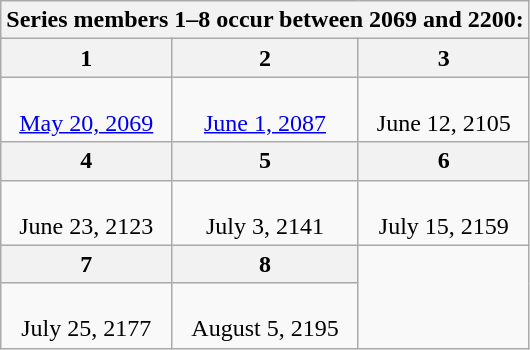<table class="wikitable mw-collapsible mw-collapsed">
<tr>
<th colspan=3>Series members 1–8 occur between 2069 and 2200:</th>
</tr>
<tr>
<th>1</th>
<th>2</th>
<th>3</th>
</tr>
<tr style="text-align:center;">
<td><br><a href='#'>May 20, 2069</a></td>
<td><br><a href='#'>June 1, 2087</a></td>
<td><br>June 12, 2105</td>
</tr>
<tr>
<th>4</th>
<th>5</th>
<th>6</th>
</tr>
<tr style="text-align:center;">
<td><br>June 23, 2123</td>
<td><br>July 3, 2141</td>
<td><br>July 15, 2159</td>
</tr>
<tr>
<th>7</th>
<th>8</th>
</tr>
<tr style="text-align:center;">
<td><br>July 25, 2177</td>
<td><br>August 5, 2195</td>
</tr>
</table>
